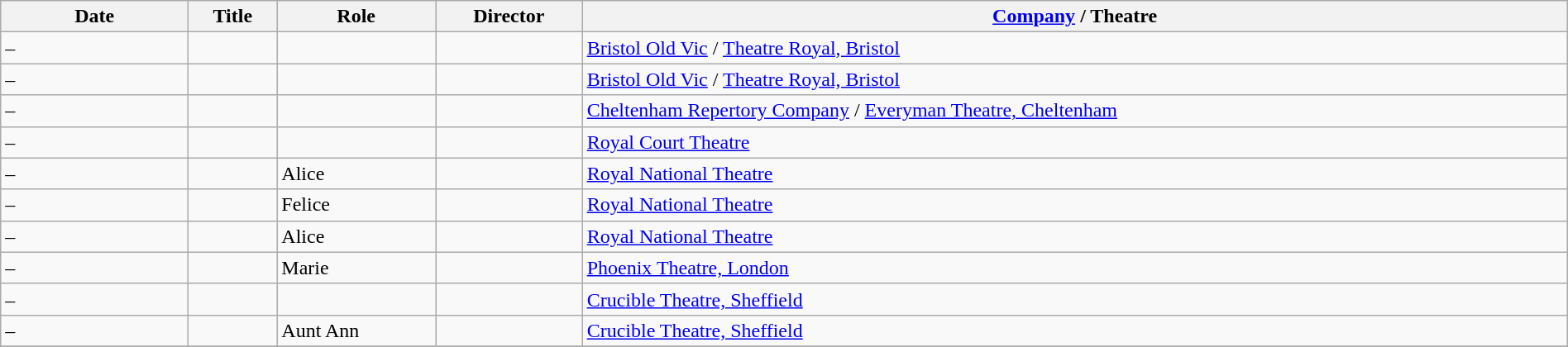<table class="wikitable sortable" style="width:100%">
<tr>
<th style="width: 9em">Date</th>
<th>Title</th>
<th>Role</th>
<th>Director</th>
<th><a href='#'>Company</a> / Theatre<br></th>
</tr>
<tr>
<td> – </td>
<td data-sort-value="View from the Bridge"><em></em> </td>
<td></td>
<td></td>
<td><a href='#'>Bristol Old Vic</a> / <a href='#'>Theatre Royal, Bristol</a></td>
</tr>
<tr>
<td> – </td>
<td data-sort-value="Shoemaker's Holiday"><em></em> </td>
<td></td>
<td></td>
<td><a href='#'>Bristol Old Vic</a> / <a href='#'>Theatre Royal, Bristol</a></td>
</tr>
<tr>
<td> – </td>
<td data-sort-value="Dover Road"><em></em> </td>
<td></td>
<td></td>
<td><a href='#'>Cheltenham Repertory Company</a> / <a href='#'>Everyman Theatre, Cheltenham</a></td>
</tr>
<tr>
<td> – </td>
<td><em></em> </td>
<td></td>
<td></td>
<td><a href='#'>Royal Court Theatre</a></td>
</tr>
<tr>
<td> – </td>
<td><em></em> </td>
<td>Alice</td>
<td></td>
<td><a href='#'>Royal National Theatre</a></td>
</tr>
<tr>
<td> – </td>
<td><em></em> </td>
<td>Felice</td>
<td></td>
<td><a href='#'>Royal National Theatre</a></td>
</tr>
<tr>
<td> – </td>
<td><em></em> </td>
<td>Alice</td>
<td></td>
<td><a href='#'>Royal National Theatre</a></td>
</tr>
<tr>
<td> – </td>
<td data-sort-value="Girls"><em></em> </td>
<td>Marie</td>
<td></td>
<td><a href='#'>Phoenix Theatre, London</a></td>
</tr>
<tr>
<td> – </td>
<td><em></em> </td>
<td></td>
<td></td>
<td><a href='#'>Crucible Theatre, Sheffield</a></td>
</tr>
<tr>
<td> – </td>
<td><em></em> </td>
<td>Aunt Ann</td>
<td></td>
<td><a href='#'>Crucible Theatre, Sheffield</a></td>
</tr>
<tr>
</tr>
</table>
